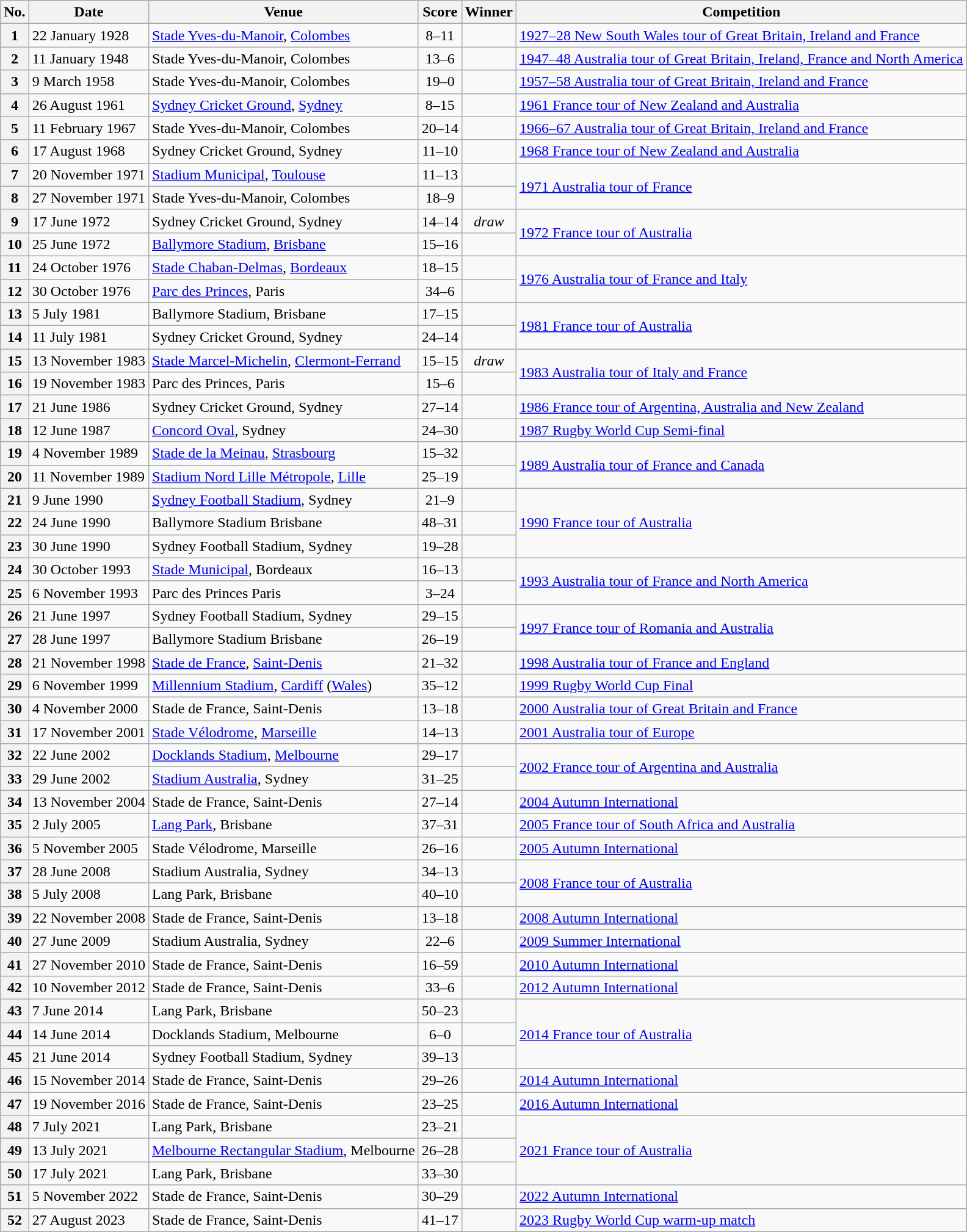<table class="wikitable">
<tr>
<th>No.</th>
<th>Date</th>
<th>Venue</th>
<th>Score</th>
<th>Winner</th>
<th>Competition</th>
</tr>
<tr>
<th>1</th>
<td>22 January 1928</td>
<td><a href='#'>Stade Yves-du-Manoir</a>, <a href='#'>Colombes</a></td>
<td align="center">8–11</td>
<td></td>
<td><a href='#'>1927–28 New South Wales tour of Great Britain, Ireland and France</a></td>
</tr>
<tr>
<th>2</th>
<td>11 January 1948</td>
<td>Stade Yves-du-Manoir, Colombes</td>
<td align="center">13–6</td>
<td></td>
<td><a href='#'>1947–48 Australia tour of Great Britain, Ireland, France and North America</a></td>
</tr>
<tr>
<th>3</th>
<td>9 March 1958</td>
<td>Stade Yves-du-Manoir, Colombes</td>
<td align="center">19–0</td>
<td></td>
<td><a href='#'>1957–58 Australia tour of Great Britain, Ireland and France</a></td>
</tr>
<tr>
<th>4</th>
<td>26 August 1961</td>
<td><a href='#'>Sydney Cricket Ground</a>, <a href='#'>Sydney</a></td>
<td align="center">8–15</td>
<td></td>
<td><a href='#'>1961 France tour of New Zealand and Australia</a></td>
</tr>
<tr>
<th>5</th>
<td>11 February 1967</td>
<td>Stade Yves-du-Manoir, Colombes</td>
<td align="center">20–14</td>
<td></td>
<td><a href='#'>1966–67 Australia tour of Great Britain, Ireland and France</a></td>
</tr>
<tr>
<th>6</th>
<td>17 August 1968</td>
<td>Sydney Cricket Ground, Sydney</td>
<td align="center">11–10</td>
<td></td>
<td><a href='#'>1968 France tour of New Zealand and Australia</a></td>
</tr>
<tr>
<th>7</th>
<td>20 November 1971</td>
<td><a href='#'>Stadium Municipal</a>, <a href='#'>Toulouse</a></td>
<td align="center">11–13</td>
<td></td>
<td rowspan=2><a href='#'>1971 Australia tour of France</a></td>
</tr>
<tr>
<th>8</th>
<td>27 November 1971</td>
<td>Stade Yves-du-Manoir, Colombes</td>
<td align="center">18–9</td>
<td></td>
</tr>
<tr>
<th>9</th>
<td>17 June 1972</td>
<td>Sydney Cricket Ground, Sydney</td>
<td align="center">14–14</td>
<td align="center"><em>draw</em></td>
<td rowspan=2><a href='#'>1972 France tour of Australia</a></td>
</tr>
<tr>
<th>10</th>
<td>25 June 1972</td>
<td><a href='#'>Ballymore Stadium</a>, <a href='#'>Brisbane</a></td>
<td align="center">15–16</td>
<td></td>
</tr>
<tr>
<th>11</th>
<td>24 October 1976</td>
<td><a href='#'>Stade Chaban-Delmas</a>, <a href='#'>Bordeaux</a></td>
<td align="center">18–15</td>
<td></td>
<td rowspan=2><a href='#'>1976 Australia tour of France and Italy</a></td>
</tr>
<tr>
<th>12</th>
<td>30 October 1976</td>
<td><a href='#'>Parc des Princes</a>, Paris</td>
<td align="center">34–6</td>
<td></td>
</tr>
<tr>
<th>13</th>
<td>5 July 1981</td>
<td>Ballymore Stadium, Brisbane</td>
<td align="center">17–15</td>
<td></td>
<td rowspan=2><a href='#'>1981 France tour of Australia</a></td>
</tr>
<tr>
<th>14</th>
<td>11 July 1981</td>
<td>Sydney Cricket Ground, Sydney</td>
<td align="center">24–14</td>
<td></td>
</tr>
<tr>
<th>15</th>
<td>13 November 1983</td>
<td><a href='#'>Stade Marcel-Michelin</a>, <a href='#'>Clermont-Ferrand</a></td>
<td align="center">15–15</td>
<td align="center"><em>draw</em></td>
<td rowspan=2><a href='#'>1983 Australia tour of Italy and France</a></td>
</tr>
<tr>
<th>16</th>
<td>19 November 1983</td>
<td>Parc des Princes, Paris</td>
<td align="center">15–6</td>
<td></td>
</tr>
<tr>
<th>17</th>
<td>21 June 1986</td>
<td>Sydney Cricket Ground, Sydney</td>
<td align="center">27–14</td>
<td></td>
<td><a href='#'>1986 France tour of Argentina, Australia and New Zealand</a></td>
</tr>
<tr>
<th>18</th>
<td>12 June 1987</td>
<td><a href='#'>Concord Oval</a>, Sydney</td>
<td align="center">24–30</td>
<td></td>
<td><a href='#'>1987 Rugby World Cup Semi-final</a></td>
</tr>
<tr>
<th>19</th>
<td>4 November 1989</td>
<td><a href='#'>Stade de la Meinau</a>, <a href='#'>Strasbourg</a></td>
<td align="center">15–32</td>
<td></td>
<td rowspan=2><a href='#'>1989 Australia tour of France and Canada</a></td>
</tr>
<tr>
<th>20</th>
<td>11 November 1989</td>
<td><a href='#'>Stadium Nord Lille Métropole</a>, <a href='#'>Lille</a></td>
<td align="center">25–19</td>
<td></td>
</tr>
<tr>
<th>21</th>
<td>9 June 1990</td>
<td><a href='#'>Sydney Football Stadium</a>, Sydney</td>
<td align="center">21–9</td>
<td></td>
<td rowspan=3><a href='#'>1990 France tour of Australia</a></td>
</tr>
<tr>
<th>22</th>
<td>24 June 1990</td>
<td>Ballymore Stadium Brisbane</td>
<td align="center">48–31</td>
<td></td>
</tr>
<tr>
<th>23</th>
<td>30 June 1990</td>
<td>Sydney Football Stadium, Sydney</td>
<td align="center">19–28</td>
<td></td>
</tr>
<tr>
<th>24</th>
<td>30 October 1993</td>
<td><a href='#'>Stade Municipal</a>, Bordeaux</td>
<td align="center">16–13</td>
<td></td>
<td rowspan=2><a href='#'>1993 Australia tour of France and North America</a></td>
</tr>
<tr>
<th>25</th>
<td>6 November 1993</td>
<td>Parc des Princes Paris</td>
<td align="center">3–24</td>
<td></td>
</tr>
<tr>
<th>26</th>
<td>21 June 1997</td>
<td>Sydney Football Stadium, Sydney</td>
<td align="center">29–15</td>
<td></td>
<td rowspan=2><a href='#'>1997 France tour of Romania and Australia</a></td>
</tr>
<tr>
<th>27</th>
<td>28 June 1997</td>
<td>Ballymore Stadium Brisbane</td>
<td align="center">26–19</td>
<td></td>
</tr>
<tr>
<th>28</th>
<td>21 November 1998</td>
<td><a href='#'>Stade de France</a>, <a href='#'>Saint-Denis</a></td>
<td align="center">21–32</td>
<td></td>
<td><a href='#'>1998 Australia tour of France and England</a></td>
</tr>
<tr>
<th>29</th>
<td>6 November 1999</td>
<td><a href='#'>Millennium Stadium</a>, <a href='#'>Cardiff</a> (<a href='#'>Wales</a>)</td>
<td align="center">35–12</td>
<td></td>
<td><a href='#'>1999 Rugby World Cup Final</a></td>
</tr>
<tr>
<th>30</th>
<td>4 November 2000</td>
<td>Stade de France, Saint-Denis</td>
<td align="center">13–18</td>
<td></td>
<td><a href='#'>2000 Australia tour of Great Britain and France</a></td>
</tr>
<tr>
<th>31</th>
<td>17 November 2001</td>
<td><a href='#'>Stade Vélodrome</a>, <a href='#'>Marseille</a></td>
<td align="center">14–13</td>
<td></td>
<td><a href='#'>2001 Australia tour of Europe</a></td>
</tr>
<tr>
<th>32</th>
<td>22 June 2002</td>
<td><a href='#'>Docklands Stadium</a>, <a href='#'>Melbourne</a></td>
<td align="center">29–17</td>
<td></td>
<td rowspan=2><a href='#'>2002 France tour of Argentina and Australia</a></td>
</tr>
<tr>
<th>33</th>
<td>29 June 2002</td>
<td><a href='#'>Stadium Australia</a>, Sydney</td>
<td align="center">31–25</td>
<td></td>
</tr>
<tr>
<th>34</th>
<td>13 November 2004</td>
<td>Stade de France, Saint-Denis</td>
<td align="center">27–14</td>
<td></td>
<td><a href='#'>2004 Autumn International</a></td>
</tr>
<tr>
<th>35</th>
<td>2 July 2005</td>
<td><a href='#'>Lang Park</a>, Brisbane</td>
<td align="center">37–31</td>
<td></td>
<td><a href='#'>2005 France tour of South Africa and Australia</a></td>
</tr>
<tr>
<th>36</th>
<td>5 November 2005</td>
<td>Stade Vélodrome, Marseille</td>
<td align="center">26–16</td>
<td></td>
<td><a href='#'>2005 Autumn International</a></td>
</tr>
<tr>
<th>37</th>
<td>28 June 2008</td>
<td>Stadium Australia, Sydney</td>
<td align="center">34–13</td>
<td></td>
<td rowspan=2><a href='#'>2008 France tour of Australia</a></td>
</tr>
<tr>
<th>38</th>
<td>5 July 2008</td>
<td>Lang Park, Brisbane</td>
<td align="center">40–10</td>
<td></td>
</tr>
<tr>
<th>39</th>
<td>22 November 2008</td>
<td>Stade de France, Saint-Denis</td>
<td align="center">13–18</td>
<td></td>
<td><a href='#'>2008 Autumn International</a></td>
</tr>
<tr>
<th>40</th>
<td>27 June 2009</td>
<td>Stadium Australia, Sydney</td>
<td align="center">22–6</td>
<td></td>
<td><a href='#'>2009 Summer International</a></td>
</tr>
<tr>
<th>41</th>
<td>27 November 2010</td>
<td>Stade de France, Saint-Denis</td>
<td align="center">16–59</td>
<td></td>
<td><a href='#'>2010 Autumn International</a></td>
</tr>
<tr>
<th>42</th>
<td>10 November 2012</td>
<td>Stade de France, Saint-Denis</td>
<td align="center">33–6</td>
<td></td>
<td><a href='#'>2012 Autumn International</a></td>
</tr>
<tr>
<th>43</th>
<td>7 June 2014</td>
<td>Lang Park, Brisbane</td>
<td align="center">50–23</td>
<td></td>
<td rowspan=3><a href='#'>2014 France tour of Australia</a></td>
</tr>
<tr>
<th>44</th>
<td>14 June 2014</td>
<td>Docklands Stadium, Melbourne</td>
<td align="center">6–0</td>
<td></td>
</tr>
<tr>
<th>45</th>
<td>21 June 2014</td>
<td>Sydney Football Stadium, Sydney</td>
<td align="center">39–13</td>
<td></td>
</tr>
<tr>
<th>46</th>
<td>15 November 2014</td>
<td>Stade de France, Saint-Denis</td>
<td align="center">29–26</td>
<td></td>
<td><a href='#'>2014 Autumn International</a></td>
</tr>
<tr>
<th>47</th>
<td>19 November 2016</td>
<td>Stade de France, Saint-Denis</td>
<td align="center">23–25</td>
<td></td>
<td><a href='#'>2016 Autumn International</a></td>
</tr>
<tr>
<th>48</th>
<td>7 July 2021</td>
<td>Lang Park, Brisbane</td>
<td align="center">23–21</td>
<td></td>
<td rowspan=3><a href='#'>2021 France tour of Australia</a></td>
</tr>
<tr>
<th>49</th>
<td>13 July 2021</td>
<td><a href='#'>Melbourne Rectangular Stadium</a>, Melbourne</td>
<td align="center">26–28</td>
<td></td>
</tr>
<tr>
<th>50</th>
<td>17 July 2021</td>
<td>Lang Park, Brisbane</td>
<td align="center">33–30</td>
<td></td>
</tr>
<tr>
<th>51</th>
<td>5 November 2022</td>
<td>Stade de France, Saint-Denis</td>
<td align="center">30–29</td>
<td></td>
<td><a href='#'>2022 Autumn International</a></td>
</tr>
<tr>
<th>52</th>
<td>27 August 2023</td>
<td>Stade de France, Saint-Denis</td>
<td align="center">41–17</td>
<td></td>
<td><a href='#'>2023 Rugby World Cup warm-up match</a></td>
</tr>
</table>
